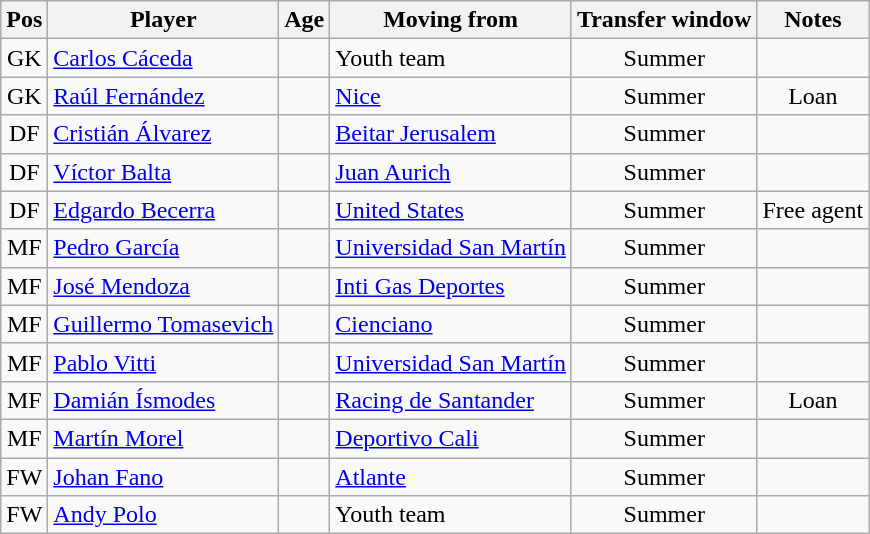<table class="wikitable" style="text-align:center;">
<tr>
<th>Pos</th>
<th>Player</th>
<th>Age</th>
<th>Moving from</th>
<th>Transfer window</th>
<th>Notes</th>
</tr>
<tr>
<td>GK</td>
<td align=left> <a href='#'>Carlos Cáceda</a></td>
<td></td>
<td align=left>Youth team</td>
<td>Summer</td>
<td></td>
</tr>
<tr>
<td>GK</td>
<td align=left> <a href='#'>Raúl Fernández</a></td>
<td></td>
<td align=left> <a href='#'>Nice</a></td>
<td>Summer</td>
<td>Loan</td>
</tr>
<tr>
<td>DF</td>
<td align=left> <a href='#'>Cristián Álvarez</a></td>
<td></td>
<td align=left> <a href='#'>Beitar Jerusalem</a></td>
<td>Summer</td>
<td></td>
</tr>
<tr>
<td>DF</td>
<td align=left> <a href='#'>Víctor Balta</a></td>
<td></td>
<td align=left><a href='#'>Juan Aurich</a></td>
<td>Summer</td>
<td></td>
</tr>
<tr>
<td>DF</td>
<td align=left> <a href='#'>Edgardo Becerra</a></td>
<td></td>
<td align=left><a href='#'>United States</a></td>
<td>Summer</td>
<td>Free agent </td>
</tr>
<tr>
<td>MF</td>
<td align=left> <a href='#'>Pedro García</a></td>
<td></td>
<td align=left><a href='#'>Universidad San Martín</a></td>
<td>Summer</td>
<td></td>
</tr>
<tr>
<td>MF</td>
<td align=left> <a href='#'>José Mendoza</a></td>
<td></td>
<td align=left><a href='#'>Inti Gas Deportes</a></td>
<td>Summer</td>
<td></td>
</tr>
<tr>
<td>MF</td>
<td align=left> <a href='#'>Guillermo Tomasevich</a></td>
<td></td>
<td align=left><a href='#'>Cienciano</a></td>
<td>Summer</td>
<td></td>
</tr>
<tr>
<td>MF</td>
<td align=left> <a href='#'>Pablo Vitti</a></td>
<td></td>
<td align=left><a href='#'>Universidad San Martín</a></td>
<td>Summer</td>
<td></td>
</tr>
<tr>
<td>MF</td>
<td align=left> <a href='#'>Damián Ísmodes</a></td>
<td></td>
<td align=left> <a href='#'>Racing de Santander</a></td>
<td>Summer</td>
<td>Loan</td>
</tr>
<tr>
<td>MF</td>
<td align=left> <a href='#'>Martín Morel</a></td>
<td></td>
<td align=left> <a href='#'>Deportivo Cali</a></td>
<td>Summer</td>
<td></td>
</tr>
<tr>
<td>FW</td>
<td align=left> <a href='#'>Johan Fano</a></td>
<td></td>
<td align=left> <a href='#'>Atlante</a></td>
<td>Summer</td>
<td></td>
</tr>
<tr>
<td>FW</td>
<td align=left> <a href='#'>Andy Polo</a></td>
<td></td>
<td align=left>Youth team</td>
<td>Summer</td>
<td></td>
</tr>
</table>
